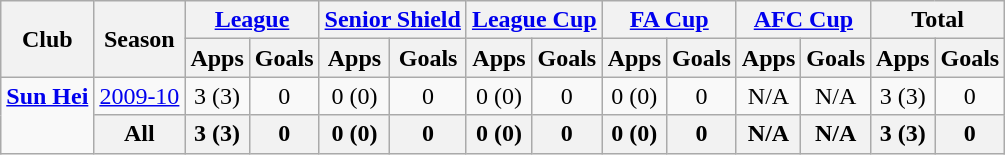<table class="wikitable" style="text-align: center;">
<tr>
<th rowspan="2">Club</th>
<th rowspan="2">Season</th>
<th colspan="2"><a href='#'>League</a></th>
<th colspan="2"><a href='#'>Senior Shield</a></th>
<th colspan="2"><a href='#'>League Cup</a></th>
<th colspan="2"><a href='#'>FA Cup</a></th>
<th colspan="2"><a href='#'>AFC Cup</a></th>
<th colspan="2">Total</th>
</tr>
<tr>
<th>Apps</th>
<th>Goals</th>
<th>Apps</th>
<th>Goals</th>
<th>Apps</th>
<th>Goals</th>
<th>Apps</th>
<th>Goals</th>
<th>Apps</th>
<th>Goals</th>
<th>Apps</th>
<th>Goals</th>
</tr>
<tr>
<td rowspan="6" valign="top"><strong><a href='#'>Sun Hei</a></strong></td>
<td><a href='#'>2009-10</a></td>
<td>3 (3)</td>
<td>0</td>
<td>0 (0)</td>
<td>0</td>
<td>0 (0)</td>
<td>0</td>
<td>0 (0)</td>
<td>0</td>
<td>N/A</td>
<td>N/A</td>
<td>3 (3)</td>
<td>0</td>
</tr>
<tr>
<th>All</th>
<th>3 (3)</th>
<th>0</th>
<th>0 (0)</th>
<th>0</th>
<th>0 (0)</th>
<th>0</th>
<th>0 (0)</th>
<th>0</th>
<th>N/A</th>
<th>N/A</th>
<th>3 (3)</th>
<th>0</th>
</tr>
</table>
